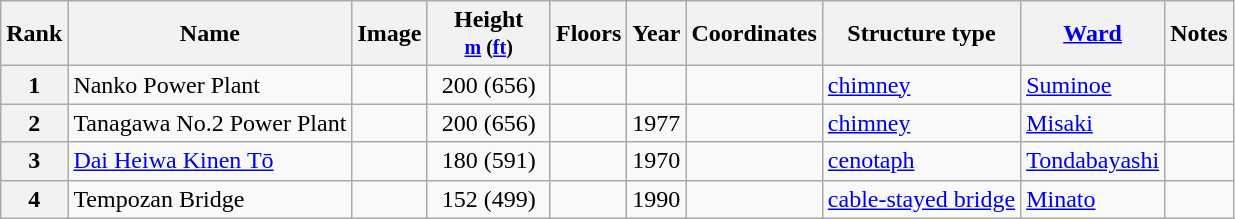<table class="wikitable sortable">
<tr>
<th scope="col">Rank</th>
<th scope="col">Name</th>
<th scope="col" class="unsortable">Image</th>
<th scope="col" width="75px">Height<br><small><a href='#'>m</a> (<a href='#'>ft</a>)</small></th>
<th scope="col">Floors</th>
<th scope="col">Year</th>
<th scope="col">Coordinates</th>
<th scope="col">Structure type</th>
<th scope="col"><a href='#'>Ward</a></th>
<th scope="col" class="unsortable">Notes</th>
</tr>
<tr>
<th scope="row">1</th>
<td>Nanko Power Plant</td>
<td></td>
<td align="center">200 (656)</td>
<td align="center"></td>
<td align="center"></td>
<td align="center"></td>
<td><a href='#'>chimney</a></td>
<td><a href='#'>Suminoe</a></td>
<td></td>
</tr>
<tr>
<th scope="row">2</th>
<td>Tanagawa No.2 Power Plant</td>
<td></td>
<td align="center">200 (656)</td>
<td align="center"></td>
<td align="center">1977</td>
<td align="center"></td>
<td><a href='#'>chimney</a></td>
<td><a href='#'>Misaki</a></td>
<td></td>
</tr>
<tr>
<th scope="row">3</th>
<td><a href='#'>Dai Heiwa Kinen Tō</a></td>
<td></td>
<td align="center">180 (591)</td>
<td align="center"></td>
<td align="center">1970</td>
<td align="center"></td>
<td><a href='#'>cenotaph</a></td>
<td><a href='#'>Tondabayashi</a></td>
<td></td>
</tr>
<tr>
<th scope="row">4</th>
<td>Tempozan Bridge</td>
<td></td>
<td align="center">152 (499)</td>
<td></td>
<td align="center">1990</td>
<td align="center"></td>
<td><a href='#'>cable-stayed bridge</a></td>
<td><a href='#'>Minato</a></td>
<td></td>
</tr>
</table>
